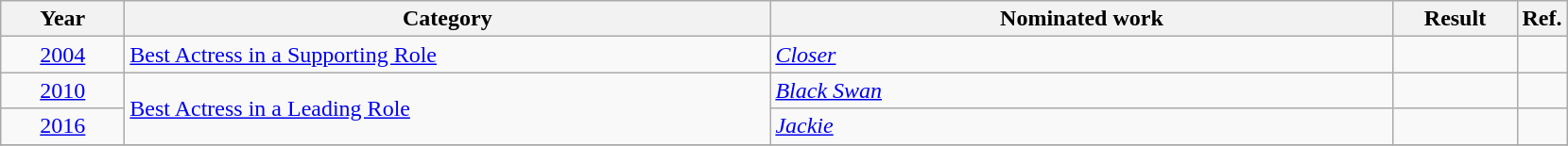<table class=wikitable>
<tr>
<th scope="col" style="width:5em;">Year</th>
<th scope="col" style="width:28em;">Category</th>
<th scope="col" style="width:27em;">Nominated work</th>
<th scope="col" style="width:5em;">Result</th>
<th>Ref.</th>
</tr>
<tr>
<td style="text-align:center;"><a href='#'>2004</a></td>
<td><a href='#'>Best Actress in a Supporting Role</a></td>
<td><em><a href='#'>Closer</a></em></td>
<td></td>
<td style="text-align:center;"></td>
</tr>
<tr>
<td style="text-align:center;"><a href='#'>2010</a></td>
<td rowspan="2" scope="row"><a href='#'>Best Actress in a Leading Role</a></td>
<td><em><a href='#'>Black Swan</a></em></td>
<td></td>
<td style="text-align:center;"></td>
</tr>
<tr>
<td style="text-align:center;"><a href='#'>2016</a></td>
<td><em><a href='#'>Jackie</a></em></td>
<td></td>
<td style="text-align:center;"></td>
</tr>
<tr>
</tr>
</table>
